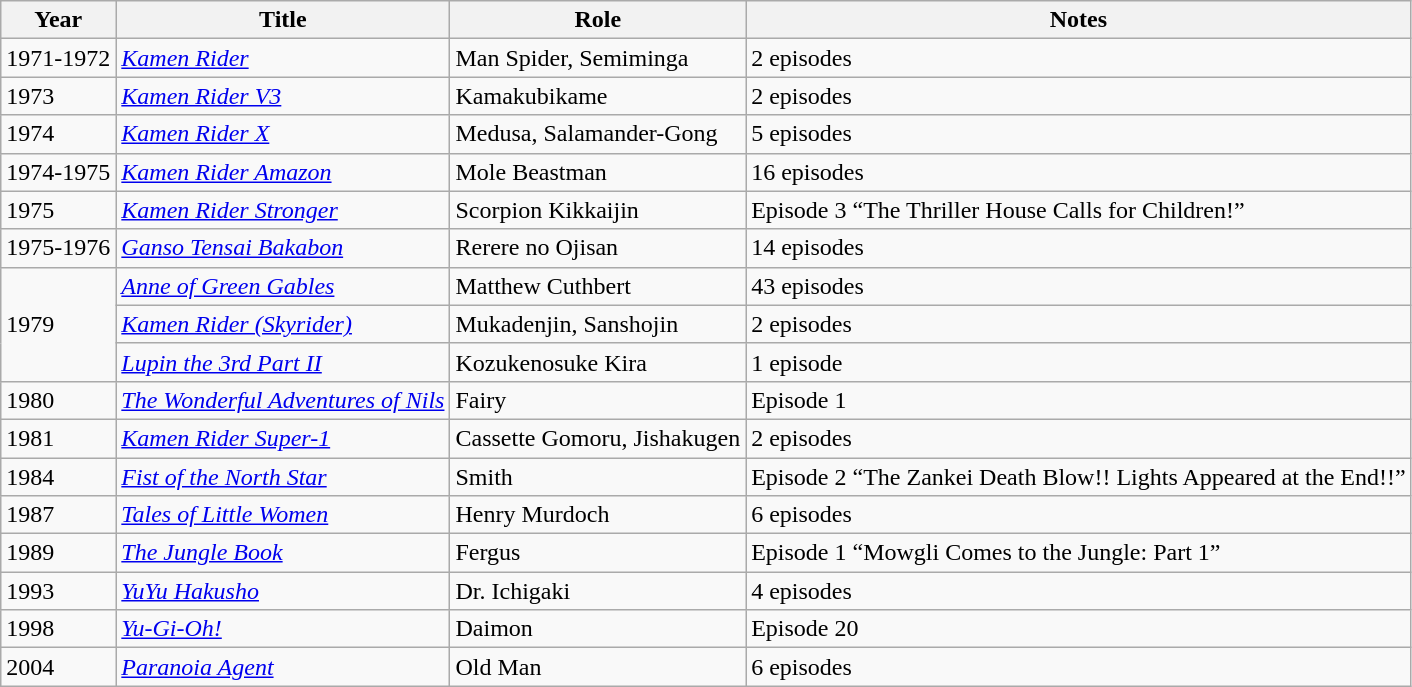<table class="wikitable">
<tr>
<th>Year</th>
<th>Title</th>
<th>Role</th>
<th>Notes</th>
</tr>
<tr>
<td>1971-1972</td>
<td><em><a href='#'>Kamen Rider</a></em></td>
<td>Man Spider, Semiminga</td>
<td>2 episodes</td>
</tr>
<tr>
<td>1973</td>
<td><em><a href='#'>Kamen Rider V3</a></em></td>
<td>Kamakubikame</td>
<td>2 episodes</td>
</tr>
<tr>
<td>1974</td>
<td><em><a href='#'>Kamen Rider X</a></em></td>
<td>Medusa, Salamander-Gong</td>
<td>5 episodes</td>
</tr>
<tr>
<td>1974-1975</td>
<td><em><a href='#'>Kamen Rider Amazon</a></em></td>
<td>Mole Beastman</td>
<td>16 episodes</td>
</tr>
<tr>
<td>1975</td>
<td><em><a href='#'>Kamen Rider Stronger</a></em></td>
<td>Scorpion Kikkaijin</td>
<td>Episode 3 “The Thriller House Calls for Children!”</td>
</tr>
<tr>
<td>1975-1976</td>
<td><em><a href='#'>Ganso Tensai Bakabon</a></em></td>
<td>Rerere no Ojisan</td>
<td>14 episodes</td>
</tr>
<tr>
<td rowspan = "3">1979</td>
<td><em><a href='#'>Anne of Green Gables</a></em></td>
<td>Matthew Cuthbert</td>
<td>43 episodes</td>
</tr>
<tr>
<td><em><a href='#'>Kamen Rider (Skyrider)</a></em></td>
<td>Mukadenjin, Sanshojin</td>
<td>2 episodes</td>
</tr>
<tr>
<td><em><a href='#'>Lupin the 3rd Part II</a></em></td>
<td>Kozukenosuke Kira</td>
<td>1 episode</td>
</tr>
<tr>
<td>1980</td>
<td><em><a href='#'>The Wonderful Adventures of Nils</a></em></td>
<td>Fairy</td>
<td>Episode 1</td>
</tr>
<tr>
<td>1981</td>
<td><em><a href='#'>Kamen Rider Super-1</a></em></td>
<td>Cassette Gomoru, Jishakugen</td>
<td>2 episodes</td>
</tr>
<tr>
<td>1984</td>
<td><em><a href='#'>Fist of the North Star</a></em></td>
<td>Smith</td>
<td>Episode 2 “The Zankei Death Blow!! Lights Appeared at the End!!”</td>
</tr>
<tr>
<td>1987</td>
<td><em><a href='#'>Tales of Little Women</a></em></td>
<td>Henry Murdoch</td>
<td>6 episodes</td>
</tr>
<tr>
<td>1989</td>
<td><em><a href='#'>The Jungle Book</a></em></td>
<td>Fergus</td>
<td>Episode 1 “Mowgli Comes to the Jungle: Part 1”</td>
</tr>
<tr>
<td>1993</td>
<td><em><a href='#'>YuYu Hakusho</a></em></td>
<td>Dr. Ichigaki</td>
<td>4 episodes</td>
</tr>
<tr>
<td>1998</td>
<td><em><a href='#'>Yu-Gi-Oh!</a></em></td>
<td>Daimon</td>
<td>Episode 20</td>
</tr>
<tr>
<td>2004</td>
<td><em><a href='#'>Paranoia Agent</a></em></td>
<td>Old Man</td>
<td>6 episodes</td>
</tr>
</table>
